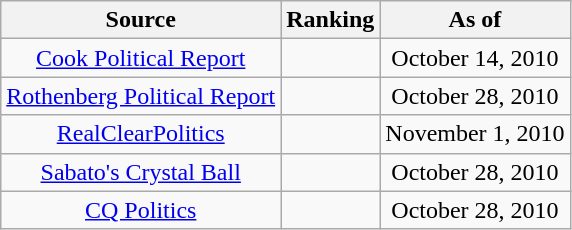<table class="wikitable" style="text-align:center">
<tr>
<th>Source</th>
<th>Ranking</th>
<th>As of</th>
</tr>
<tr>
<td><a href='#'>Cook Political Report</a></td>
<td></td>
<td>October 14, 2010</td>
</tr>
<tr>
<td><a href='#'>Rothenberg Political Report</a></td>
<td></td>
<td>October 28, 2010</td>
</tr>
<tr>
<td><a href='#'>RealClearPolitics</a></td>
<td></td>
<td>November 1, 2010</td>
</tr>
<tr>
<td><a href='#'>Sabato's Crystal Ball</a></td>
<td></td>
<td>October 28, 2010</td>
</tr>
<tr>
<td><a href='#'>CQ Politics</a></td>
<td></td>
<td>October 28, 2010</td>
</tr>
</table>
